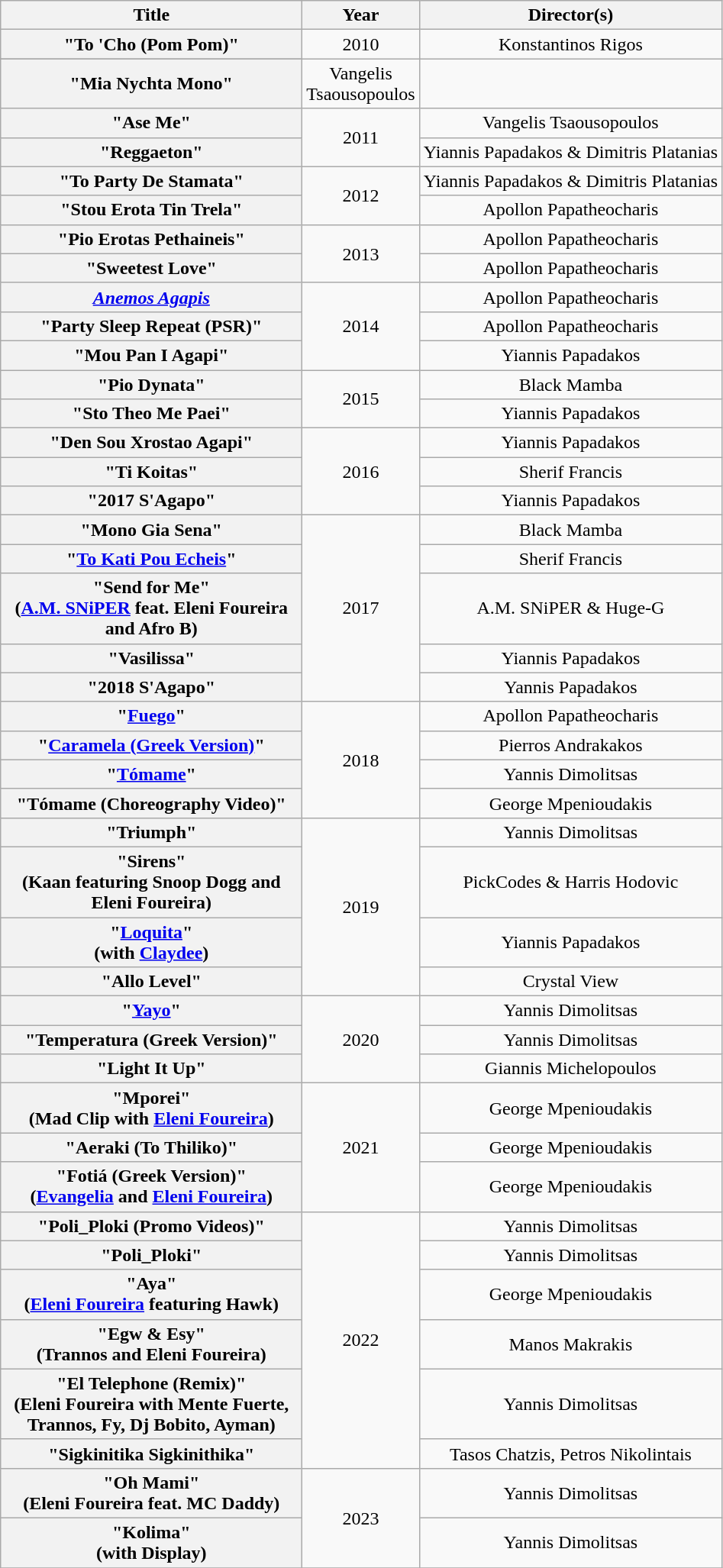<table class="wikitable plainrowheaders" style="text-align:center;">
<tr>
<th scope="col" style="width:16em;">Title</th>
<th scope="col" style="width:1em;">Year</th>
<th scope="col">Director(s)</th>
</tr>
<tr>
<th scope="row">"To 'Cho (Pom Pom)"</th>
<td rowspan="2">2010</td>
<td>Konstantinos Rigos</td>
</tr>
<tr>
</tr>
<tr>
<th scope="row">"Mia Nychta Mono"</th>
<td>Vangelis Tsaousopoulos</td>
</tr>
<tr>
<th scope="row">"Ase Me"</th>
<td rowspan="2">2011</td>
<td>Vangelis Tsaousopoulos</td>
</tr>
<tr>
<th scope="row">"Reggaeton"</th>
<td>Yiannis Papadakos & Dimitris Platanias</td>
</tr>
<tr>
<th scope="row">"To Party De Stamata"</th>
<td rowspan="2">2012</td>
<td>Yiannis Papadakos & Dimitris Platanias</td>
</tr>
<tr>
<th scope="row">"Stou Erota Tin Trela"</th>
<td>Apollon Papatheocharis</td>
</tr>
<tr>
<th scope="row">"Pio Erotas Pethaineis"</th>
<td rowspan="2">2013</td>
<td>Apollon Papatheocharis</td>
</tr>
<tr>
<th scope="row">"Sweetest Love"</th>
<td>Apollon Papatheocharis</td>
</tr>
<tr>
<th scope="row"><em><a href='#'>Anemos Agapis</a></em></th>
<td rowspan="3">2014</td>
<td>Apollon Papatheocharis</td>
</tr>
<tr>
<th scope="row">"Party Sleep Repeat (PSR)"</th>
<td>Apollon Papatheocharis</td>
</tr>
<tr>
<th scope="row">"Mou Pan I Agapi"</th>
<td>Yiannis Papadakos</td>
</tr>
<tr>
<th scope="row">"Pio Dynata"</th>
<td rowspan="2">2015</td>
<td>Black Mamba</td>
</tr>
<tr>
<th scope="row">"Sto Theo Me Paei"</th>
<td>Yiannis Papadakos</td>
</tr>
<tr>
<th scope="row">"Den Sou Xrostao Agapi"</th>
<td rowspan="3">2016</td>
<td>Yiannis Papadakos</td>
</tr>
<tr>
<th scope="row">"Ti Koitas"</th>
<td>Sherif Francis</td>
</tr>
<tr>
<th scope="row">"2017 S'Agapo"</th>
<td>Yiannis Papadakos</td>
</tr>
<tr>
<th scope="row">"Mono Gia Sena"</th>
<td rowspan="5">2017</td>
<td>Black Mamba</td>
</tr>
<tr>
<th scope="row">"<a href='#'>To Kati Pou Echeis</a>"</th>
<td>Sherif Francis</td>
</tr>
<tr>
<th scope="row">"Send for Me"<br><span>(<a href='#'>A.M. SNiPER</a> feat. Eleni Foureira and Afro B)</span></th>
<td>A.M. SNiPER & Huge-G</td>
</tr>
<tr>
<th scope="row">"Vasilissa"</th>
<td>Yiannis Papadakos</td>
</tr>
<tr>
<th scope="row">"2018 S'Agapo"</th>
<td>Yannis Papadakos</td>
</tr>
<tr>
<th scope="row">"<a href='#'>Fuego</a>"</th>
<td rowspan="4">2018</td>
<td>Apollon Papatheocharis</td>
</tr>
<tr>
<th scope="row">"<a href='#'>Caramela (Greek Version)</a>"</th>
<td>Pierros Andrakakos</td>
</tr>
<tr>
<th scope="row">"<a href='#'>Tómame</a>"</th>
<td>Yannis Dimolitsas</td>
</tr>
<tr>
<th scope="row">"Tómame (Choreography Video)"</th>
<td>George Mpenioudakis</td>
</tr>
<tr>
<th scope="row">"Triumph"</th>
<td rowspan="4">2019</td>
<td>Yannis Dimolitsas</td>
</tr>
<tr>
<th scope="row">"Sirens" <br><span>(Kaan featuring Snoop Dogg and Eleni Foureira)</span></th>
<td>PickCodes & Harris Hodovic</td>
</tr>
<tr>
<th scope="row">"<a href='#'>Loquita</a>"<br><span>(with <a href='#'>Claydee</a>)</span></th>
<td>Yiannis Papadakos</td>
</tr>
<tr>
<th scope="row">"Allo Level"</th>
<td>Crystal View</td>
</tr>
<tr>
<th scope="row">"<a href='#'>Yayo</a>"</th>
<td rowspan="3">2020</td>
<td>Yannis Dimolitsas</td>
</tr>
<tr>
<th scope="row">"Temperatura (Greek Version)"</th>
<td>Yannis Dimolitsas</td>
</tr>
<tr>
<th scope="row">"Light It Up"</th>
<td>Giannis Michelopoulos</td>
</tr>
<tr>
<th scope="row">"Mporei"<br><span>(Mad Clip with <a href='#'>Eleni Foureira</a>)</span></th>
<td rowspan="3">2021</td>
<td>George Mpenioudakis</td>
</tr>
<tr>
<th scope="row">"Aeraki (To Thiliko)"</th>
<td>George Mpenioudakis</td>
</tr>
<tr>
<th scope="row">"Fotiá (Greek Version)"<br><span>(<a href='#'>Evangelia</a> and <a href='#'>Eleni Foureira</a>)</span></th>
<td>George Mpenioudakis</td>
</tr>
<tr>
<th scope="row">"Poli_Ploki (Promo Videos)"</th>
<td rowspan="6">2022</td>
<td>Yannis Dimolitsas</td>
</tr>
<tr>
<th scope="row">"Poli_Ploki"</th>
<td>Yannis Dimolitsas</td>
</tr>
<tr>
<th scope="row">"Aya"<br><span>(<a href='#'>Eleni Foureira</a> featuring Hawk)</span></th>
<td>George Mpenioudakis</td>
</tr>
<tr>
<th scope="row">"Egw & Esy"<br><span>(Trannos and Eleni Foureira)</span></th>
<td>Manos Makrakis</td>
</tr>
<tr>
<th scope="row">"El Telephone (Remix)"<br><span>(Eleni Foureira with Mente Fuerte, Trannos, Fy, Dj Bobito, Ayman)</span></th>
<td>Yannis Dimolitsas</td>
</tr>
<tr>
<th scope="row">"Sigkinitika Sigkinithika"</th>
<td>Tasos Chatzis, Petros Nikolintais</td>
</tr>
<tr>
<th scope="row">"Oh Mami"<br><span>(Eleni Foureira feat. MC Daddy)</span></th>
<td rowspan="2">2023</td>
<td>Yannis Dimolitsas</td>
</tr>
<tr>
<th scope="row">"Kolima"<br><span>(with Display)</span></th>
<td>Yannis Dimolitsas</td>
</tr>
<tr>
</tr>
</table>
